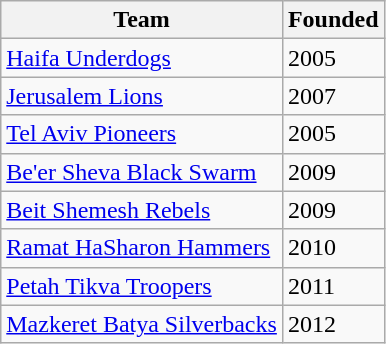<table class="wikitable">
<tr>
<th>Team</th>
<th>Founded</th>
</tr>
<tr>
<td><a href='#'>Haifa Underdogs</a></td>
<td>2005</td>
</tr>
<tr>
<td><a href='#'>Jerusalem Lions</a></td>
<td>2007</td>
</tr>
<tr>
<td><a href='#'>Tel Aviv Pioneers</a></td>
<td>2005</td>
</tr>
<tr>
<td><a href='#'>Be'er Sheva Black Swarm</a></td>
<td>2009</td>
</tr>
<tr>
<td><a href='#'>Beit Shemesh Rebels</a></td>
<td>2009</td>
</tr>
<tr>
<td><a href='#'>Ramat HaSharon Hammers</a></td>
<td>2010</td>
</tr>
<tr>
<td><a href='#'>Petah Tikva Troopers</a></td>
<td>2011</td>
</tr>
<tr>
<td><a href='#'>Mazkeret Batya Silverbacks</a></td>
<td>2012</td>
</tr>
</table>
